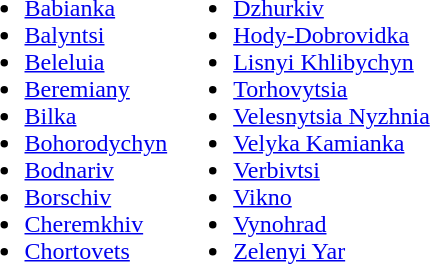<table>
<tr>
<td><br><ul><li><a href='#'>Babianka</a></li><li><a href='#'>Balyntsi</a></li><li><a href='#'>Beleluia</a></li><li><a href='#'>Beremiany</a></li><li><a href='#'>Bilka</a></li><li><a href='#'>Bohorodychyn</a></li><li><a href='#'>Bodnariv</a></li><li><a href='#'>Borschiv</a></li><li><a href='#'>Cheremkhiv</a></li><li><a href='#'>Chortovets</a></li></ul></td>
<td><br><ul><li><a href='#'>Dzhurkiv</a></li><li><a href='#'>Hody-Dobrovidka</a></li><li><a href='#'>Lisnyi Khlibychyn</a></li><li><a href='#'>Torhovytsia</a></li><li><a href='#'>Velesnytsia Nyzhnia</a></li><li><a href='#'>Velyka Kamianka</a></li><li><a href='#'>Verbivtsi</a></li><li><a href='#'>Vikno</a></li><li><a href='#'>Vynohrad</a></li><li><a href='#'>Zelenyi Yar</a></li></ul></td>
</tr>
</table>
